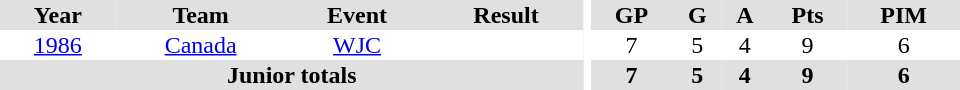<table border="0" cellpadding="1" cellspacing="0" ID="Table3" style="text-align:center; width:40em">
<tr ALIGN="center" bgcolor="#e0e0e0">
<th>Year</th>
<th>Team</th>
<th>Event</th>
<th>Result</th>
<th rowspan="99" bgcolor="#ffffff"></th>
<th>GP</th>
<th>G</th>
<th>A</th>
<th>Pts</th>
<th>PIM</th>
</tr>
<tr>
<td><a href='#'>1986</a></td>
<td><a href='#'>Canada</a></td>
<td><a href='#'>WJC</a></td>
<td></td>
<td>7</td>
<td>5</td>
<td>4</td>
<td>9</td>
<td>6</td>
</tr>
<tr bgcolor="#e0e0e0" ; font-weight:bold">
<th colspan=4>Junior totals</th>
<th>7</th>
<th>5</th>
<th>4</th>
<th>9</th>
<th>6</th>
</tr>
</table>
